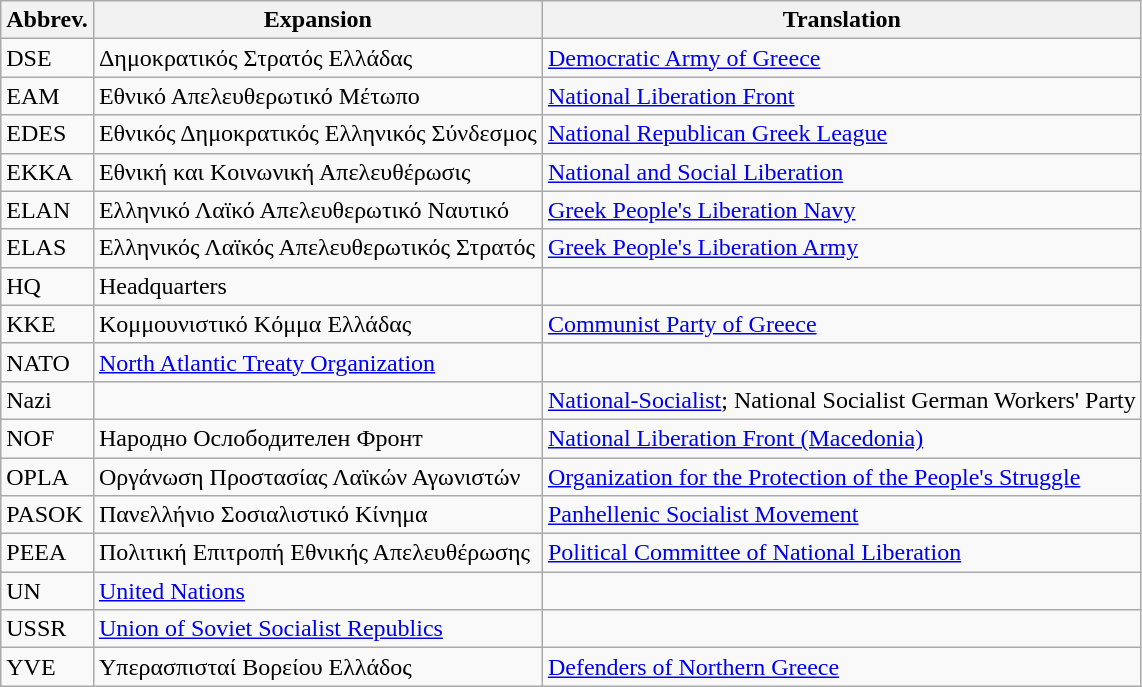<table class="wikitable sortable">
<tr>
<th>Abbrev.</th>
<th>Expansion</th>
<th>Translation</th>
</tr>
<tr>
<td>DSE</td>
<td>Δημοκρατικός Στρατός Ελλάδας</td>
<td><a href='#'>Democratic Army of Greece</a></td>
</tr>
<tr>
<td>EAM</td>
<td>Εθνικό Απελευθερωτικό Μέτωπο</td>
<td><a href='#'>National Liberation Front</a></td>
</tr>
<tr>
<td>EDES</td>
<td>Εθνικός Δημοκρατικός Ελληνικός Σύνδεσμος</td>
<td><a href='#'>National Republican Greek League</a></td>
</tr>
<tr>
<td>EKKA</td>
<td>Εθνική και Κοινωνική Απελευθέρωσις</td>
<td><a href='#'>National and Social Liberation</a></td>
</tr>
<tr>
<td>ELAN</td>
<td>Ελληνικό Λαϊκό Απελευθερωτικό Ναυτικό</td>
<td><a href='#'>Greek People's Liberation Navy</a></td>
</tr>
<tr>
<td>ELAS</td>
<td>Ελληνικός Λαϊκός Απελευθερωτικός Στρατός</td>
<td><a href='#'>Greek People's Liberation Army</a></td>
</tr>
<tr>
<td>HQ</td>
<td>Headquarters</td>
<td></td>
</tr>
<tr>
<td>KKE</td>
<td>Κομμουνιστικό Κόμμα Ελλάδας</td>
<td><a href='#'>Communist Party of Greece</a></td>
</tr>
<tr>
<td>NATO</td>
<td><a href='#'>North Atlantic Treaty Organization</a></td>
<td></td>
</tr>
<tr>
<td>Nazi</td>
<td></td>
<td><a href='#'>National-Socialist</a>; National Socialist German Workers' Party</td>
</tr>
<tr>
<td>NOF</td>
<td>Народно Ослободителен Фронт</td>
<td><a href='#'>National Liberation Front (Macedonia)</a></td>
</tr>
<tr>
<td>OPLA</td>
<td>Οργάνωση Προστασίας Λαϊκών Αγωνιστών</td>
<td><a href='#'>Organization for the Protection of the People's Struggle</a></td>
</tr>
<tr>
<td>PASOK</td>
<td>Πανελλήνιο Σοσιαλιστικό Κίνημα</td>
<td><a href='#'>Panhellenic Socialist Movement</a></td>
</tr>
<tr>
<td>PEEA</td>
<td>Πολιτική Επιτροπή Εθνικής Απελευθέρωσης</td>
<td><a href='#'>Political Committee of National Liberation</a></td>
</tr>
<tr>
<td>UN</td>
<td><a href='#'>United Nations</a></td>
<td></td>
</tr>
<tr>
<td>USSR</td>
<td><a href='#'>Union of Soviet Socialist Republics</a></td>
<td></td>
</tr>
<tr>
<td>YVE</td>
<td>Υπερασπισταί Βορείου Ελλάδος</td>
<td><a href='#'>Defenders of Northern Greece</a></td>
</tr>
</table>
